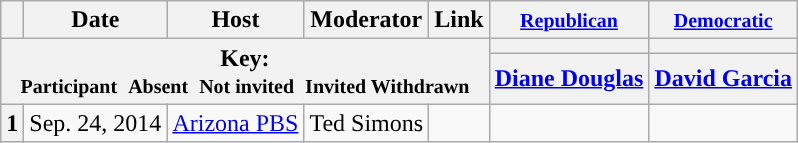<table class="wikitable" style="text-align:center;">
<tr>
<th scope="col"></th>
<th scope="col">Date</th>
<th scope="col">Host</th>
<th scope="col">Moderator</th>
<th scope="col">Link</th>
<th scope="col"><small><a href='#'>Republican</a></small></th>
<th scope="col"><small><a href='#'>Democratic</a></small></th>
</tr>
<tr>
<th colspan="5" rowspan="2">Key:<br> <small>Participant </small>  <small>Absent </small>  <small>Not invited </small>  <small>Invited  Withdrawn</small></th>
<th scope="col" style="background:"></th>
<th scope="col" style="background:"></th>
</tr>
<tr>
<th scope="col"><a href='#'>Diane Douglas</a></th>
<th scope="col"><a href='#'>David Garcia</a></th>
</tr>
<tr>
<th>1</th>
<td style="white-space:nowrap;">Sep. 24, 2014</td>
<td style="white-space:nowrap;"><a href='#'>Arizona PBS</a></td>
<td style="white-space:nowrap;">Ted Simons</td>
<td style="white-space:nowrap;"></td>
<td></td>
<td></td>
</tr>
</table>
